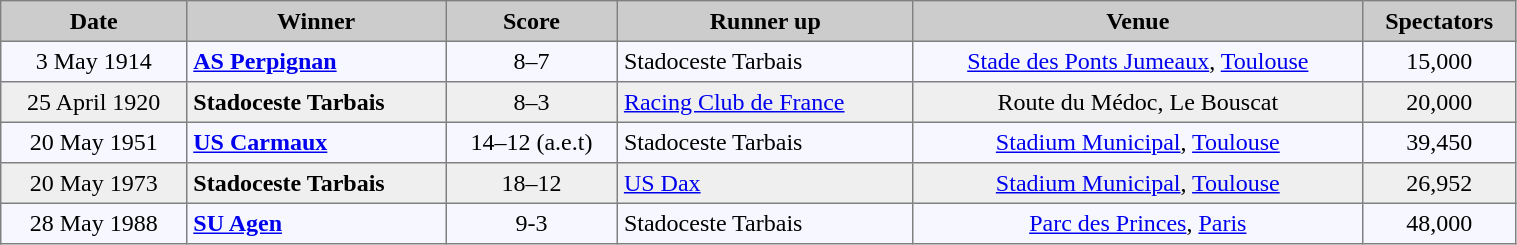<table cellpadding="4" cellspacing="0" border="1" style="background:#f7f8ff; width:80%; font-size:gray solid 1px; border-collapse:collapse;">
<tr style="background:#ccc;">
<td align=center><strong>Date</strong></td>
<td align=center><strong>Winner</strong></td>
<td align=center><strong>Score</strong></td>
<td align=center><strong>Runner up</strong></td>
<td align=center><strong>Venue</strong></td>
<td align=center><strong>Spectators</strong></td>
</tr>
<tr>
<td align=center>3 May 1914</td>
<td><strong><a href='#'>AS Perpignan</a></strong></td>
<td align=center>8–7</td>
<td>Stadoceste Tarbais</td>
<td align=center><a href='#'>Stade des Ponts Jumeaux</a>, <a href='#'>Toulouse</a></td>
<td align=center>15,000</td>
</tr>
<tr bgcolor="#efefef">
<td align=center>25 April 1920</td>
<td><strong>Stadoceste Tarbais</strong></td>
<td align=center>8–3</td>
<td><a href='#'>Racing Club de France</a></td>
<td align=center>Route du Médoc, Le Bouscat</td>
<td align=center>20,000</td>
</tr>
<tr>
<td align=center>20 May 1951</td>
<td><strong><a href='#'>US Carmaux</a></strong></td>
<td align=center>14–12 (a.e.t)</td>
<td>Stadoceste Tarbais</td>
<td align=center><a href='#'>Stadium Municipal</a>, <a href='#'>Toulouse</a></td>
<td align=center>39,450</td>
</tr>
<tr bgcolor="#efefef">
<td align=center>20 May 1973</td>
<td><strong>Stadoceste Tarbais</strong></td>
<td align=center>18–12</td>
<td><a href='#'>US Dax</a></td>
<td align=center><a href='#'>Stadium Municipal</a>, <a href='#'>Toulouse</a></td>
<td align=center>26,952</td>
</tr>
<tr>
<td align=center>28 May 1988</td>
<td><strong><a href='#'>SU Agen</a></strong></td>
<td align=center>9-3</td>
<td>Stadoceste Tarbais</td>
<td align=center><a href='#'>Parc des Princes</a>, <a href='#'>Paris</a></td>
<td align=center>48,000</td>
</tr>
</table>
